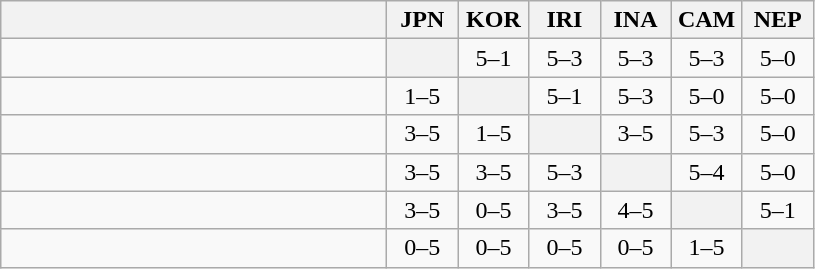<table class="wikitable" style="text-align:center">
<tr>
<th width="250"> </th>
<th width="40">JPN</th>
<th width="40">KOR</th>
<th width="40">IRI</th>
<th width="40">INA</th>
<th width="40">CAM</th>
<th width="40">NEP</th>
</tr>
<tr>
<td align=left></td>
<th></th>
<td>5–1</td>
<td>5–3</td>
<td>5–3</td>
<td>5–3</td>
<td>5–0</td>
</tr>
<tr>
<td align=left></td>
<td>1–5</td>
<th></th>
<td>5–1</td>
<td>5–3</td>
<td>5–0</td>
<td>5–0</td>
</tr>
<tr>
<td align=left></td>
<td>3–5</td>
<td>1–5</td>
<th></th>
<td>3–5</td>
<td>5–3</td>
<td>5–0</td>
</tr>
<tr>
<td align=left></td>
<td>3–5</td>
<td>3–5</td>
<td>5–3</td>
<th></th>
<td>5–4</td>
<td>5–0</td>
</tr>
<tr>
<td align=left></td>
<td>3–5</td>
<td>0–5</td>
<td>3–5</td>
<td>4–5</td>
<th></th>
<td>5–1</td>
</tr>
<tr>
<td align=left></td>
<td>0–5</td>
<td>0–5</td>
<td>0–5</td>
<td>0–5</td>
<td>1–5</td>
<th></th>
</tr>
</table>
